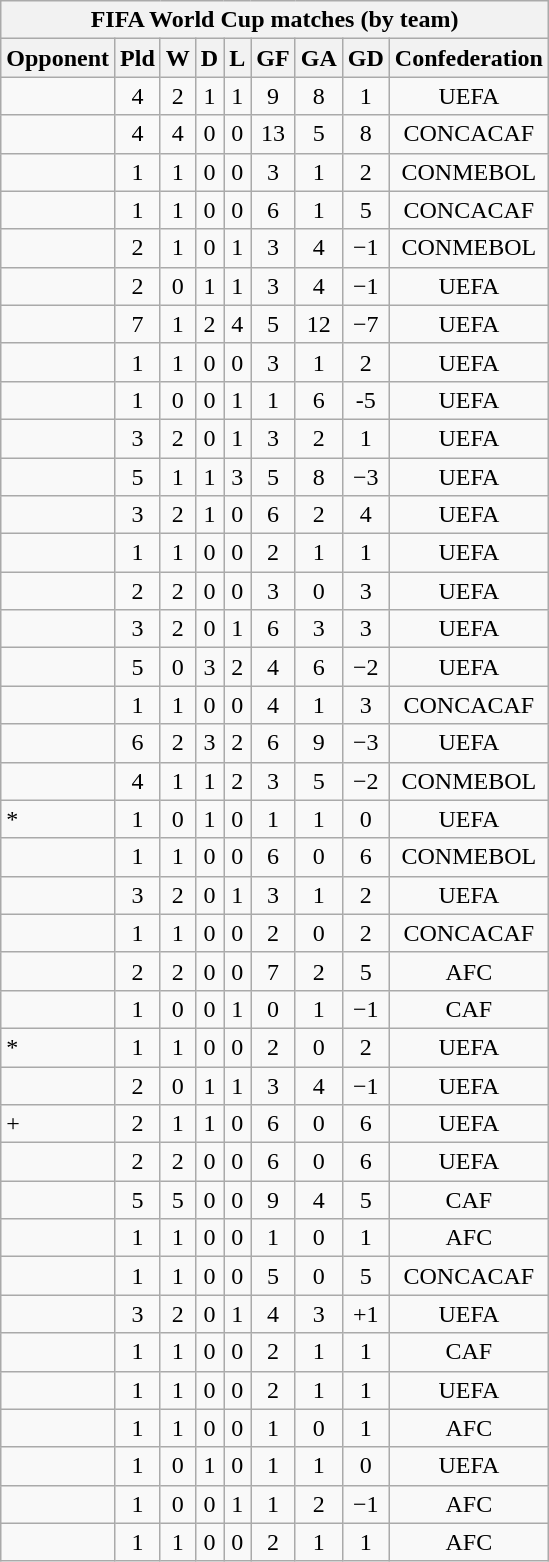<table class="wikitable sortable" style="text-align: center;">
<tr>
<th colspan=9>FIFA World Cup matches (by team)</th>
</tr>
<tr>
<th>Opponent</th>
<th>Pld</th>
<th>W</th>
<th>D</th>
<th>L</th>
<th>GF</th>
<th>GA</th>
<th>GD</th>
<th>Confederation</th>
</tr>
<tr>
<td align="left"><strong></strong></td>
<td>4</td>
<td>2</td>
<td>1</td>
<td>1</td>
<td>9</td>
<td>8</td>
<td>1</td>
<td>UEFA</td>
</tr>
<tr>
<td align="left"></td>
<td>4</td>
<td>4</td>
<td>0</td>
<td>0</td>
<td>13</td>
<td>5</td>
<td>8</td>
<td>CONCACAF</td>
</tr>
<tr>
<td align="left"></td>
<td>1</td>
<td>1</td>
<td>0</td>
<td>0</td>
<td>3</td>
<td>1</td>
<td>2</td>
<td>CONMEBOL</td>
</tr>
<tr>
<td align="left"></td>
<td>1</td>
<td>1</td>
<td>0</td>
<td>0</td>
<td>6</td>
<td>1</td>
<td>5</td>
<td>CONCACAF</td>
</tr>
<tr>
<td align="left"><strong></strong></td>
<td>2</td>
<td>1</td>
<td>0</td>
<td>1</td>
<td>3</td>
<td>4</td>
<td>−1</td>
<td>CONMEBOL</td>
</tr>
<tr>
<td align="left"><em></em></td>
<td>2</td>
<td>0</td>
<td>1</td>
<td>1</td>
<td>3</td>
<td>4</td>
<td>−1</td>
<td>UEFA</td>
</tr>
<tr>
<td align="left"><strong></strong></td>
<td>7</td>
<td>1</td>
<td>2</td>
<td>4</td>
<td>5</td>
<td>12</td>
<td>−7</td>
<td>UEFA</td>
</tr>
<tr>
<td align="left"></td>
<td>1</td>
<td>1</td>
<td>0</td>
<td>0</td>
<td>3</td>
<td>1</td>
<td>2</td>
<td>UEFA</td>
</tr>
<tr>
<td align="left"></td>
<td>1</td>
<td>0</td>
<td>0</td>
<td>1</td>
<td>1</td>
<td>6</td>
<td>-5</td>
<td>UEFA</td>
</tr>
<tr>
<td align="left"><em></em></td>
<td>3</td>
<td>2</td>
<td>0</td>
<td>1</td>
<td>3</td>
<td>2</td>
<td>1</td>
<td>UEFA</td>
</tr>
<tr>
<td align="left"><strong></strong></td>
<td>5</td>
<td>1</td>
<td>1</td>
<td>3</td>
<td>5</td>
<td>8</td>
<td>−3</td>
<td>UEFA</td>
</tr>
<tr>
<td align="left"></td>
<td>3</td>
<td>2</td>
<td>1</td>
<td>0</td>
<td>6</td>
<td>2</td>
<td>4</td>
<td>UEFA</td>
</tr>
<tr>
<td align="left"><strong></strong></td>
<td>1</td>
<td>1</td>
<td>0</td>
<td>0</td>
<td>2</td>
<td>1</td>
<td>1</td>
<td>UEFA</td>
</tr>
<tr>
<td align="left"></td>
<td>2</td>
<td>2</td>
<td>0</td>
<td>0</td>
<td>3</td>
<td>0</td>
<td>3</td>
<td>UEFA</td>
</tr>
<tr>
<td align="left"></td>
<td>3</td>
<td>2</td>
<td>0</td>
<td>1</td>
<td>6</td>
<td>3</td>
<td>3</td>
<td>UEFA</td>
</tr>
<tr>
<td align="left"><strong></strong></td>
<td>5</td>
<td>0</td>
<td>3</td>
<td>2</td>
<td>4</td>
<td>6</td>
<td>−2</td>
<td>UEFA</td>
</tr>
<tr>
<td align="left"></td>
<td>1</td>
<td>1</td>
<td>0</td>
<td>0</td>
<td>4</td>
<td>1</td>
<td>3</td>
<td>CONCACAF</td>
</tr>
<tr>
<td align="left"></td>
<td>6</td>
<td>2</td>
<td>3</td>
<td>2</td>
<td>6</td>
<td>9</td>
<td>−3</td>
<td>UEFA</td>
</tr>
<tr>
<td align="left"><strong></strong></td>
<td>4</td>
<td>1</td>
<td>1</td>
<td>2</td>
<td>3</td>
<td>5</td>
<td>−2</td>
<td>CONMEBOL</td>
</tr>
<tr>
<td align="left">*</td>
<td>1</td>
<td>0</td>
<td>1</td>
<td>0</td>
<td>1</td>
<td>1</td>
<td>0</td>
<td>UEFA</td>
</tr>
<tr>
<td align="left"></td>
<td>1</td>
<td>1</td>
<td>0</td>
<td>0</td>
<td>6</td>
<td>0</td>
<td>6</td>
<td>CONMEBOL</td>
</tr>
<tr>
<td align="left"></td>
<td>3</td>
<td>2</td>
<td>0</td>
<td>1</td>
<td>3</td>
<td>1</td>
<td>2</td>
<td>UEFA</td>
</tr>
<tr>
<td align="left"></td>
<td>1</td>
<td>1</td>
<td>0</td>
<td>0</td>
<td>2</td>
<td>0</td>
<td>2</td>
<td>CONCACAF</td>
</tr>
<tr>
<td align="left"></td>
<td>2</td>
<td>2</td>
<td>0</td>
<td>0</td>
<td>7</td>
<td>2</td>
<td>5</td>
<td>AFC</td>
</tr>
<tr>
<td align="left"></td>
<td>1</td>
<td>0</td>
<td>0</td>
<td>1</td>
<td>0</td>
<td>1</td>
<td>−1</td>
<td>CAF</td>
</tr>
<tr>
<td align="left">*</td>
<td>1</td>
<td>1</td>
<td>0</td>
<td>0</td>
<td>2</td>
<td>0</td>
<td>2</td>
<td>UEFA</td>
</tr>
<tr>
<td align="left"></td>
<td>2</td>
<td>0</td>
<td>1</td>
<td>1</td>
<td>3</td>
<td>4</td>
<td>−1</td>
<td>UEFA</td>
</tr>
<tr>
<td align="left">+</td>
<td>2</td>
<td>1</td>
<td>1</td>
<td>0</td>
<td>6</td>
<td>0</td>
<td>6</td>
<td>UEFA</td>
</tr>
<tr>
<td align="left"><em></em></td>
<td>2</td>
<td>2</td>
<td>0</td>
<td>0</td>
<td>6</td>
<td>0</td>
<td>6</td>
<td>UEFA</td>
</tr>
<tr>
<td align="left"></td>
<td>5</td>
<td>5</td>
<td>0</td>
<td>0</td>
<td>9</td>
<td>4</td>
<td>5</td>
<td>CAF</td>
</tr>
<tr>
<td align="left"><em></em></td>
<td>1</td>
<td>1</td>
<td>0</td>
<td>0</td>
<td>1</td>
<td>0</td>
<td>1</td>
<td>AFC</td>
</tr>
<tr>
<td align="left"></td>
<td>1</td>
<td>1</td>
<td>0</td>
<td>0</td>
<td>5</td>
<td>0</td>
<td>5</td>
<td>CONCACAF</td>
</tr>
<tr>
<td align="left"></td>
<td>3</td>
<td>2</td>
<td>0</td>
<td>1</td>
<td>4</td>
<td>3</td>
<td>+1</td>
<td>UEFA</td>
</tr>
<tr>
<td align="left"><em></em></td>
<td>1</td>
<td>1</td>
<td>0</td>
<td>0</td>
<td>2</td>
<td>1</td>
<td>1</td>
<td>CAF</td>
</tr>
<tr>
<td align="left"><em></em></td>
<td>1</td>
<td>1</td>
<td>0</td>
<td>0</td>
<td>2</td>
<td>1</td>
<td>1</td>
<td>UEFA</td>
</tr>
<tr>
<td align="left"></td>
<td>1</td>
<td>1</td>
<td>0</td>
<td>0</td>
<td>1</td>
<td>0</td>
<td>1</td>
<td>AFC</td>
</tr>
<tr>
<td align="left"><em></em></td>
<td>1</td>
<td>0</td>
<td>1</td>
<td>0</td>
<td>1</td>
<td>1</td>
<td>0</td>
<td>UEFA</td>
</tr>
<tr>
<td align="left"></td>
<td>1</td>
<td>0</td>
<td>0</td>
<td>1</td>
<td>1</td>
<td>2</td>
<td>−1</td>
<td>AFC</td>
</tr>
<tr>
<td align="left"></td>
<td>1</td>
<td>1</td>
<td>0</td>
<td>0</td>
<td>2</td>
<td>1</td>
<td>1</td>
<td>AFC</td>
</tr>
</table>
